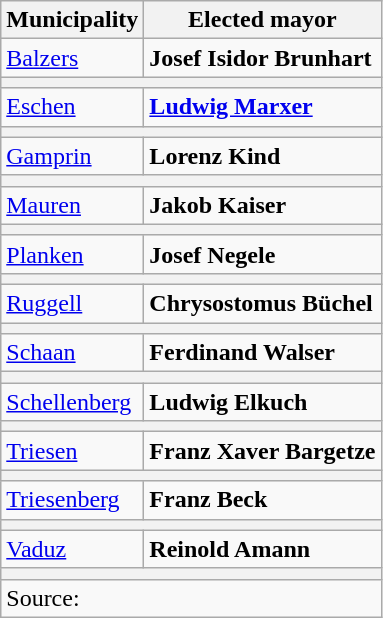<table class="wikitable" style="text-align:right">
<tr>
<th>Municipality</th>
<th>Elected mayor</th>
</tr>
<tr>
<td align="left"><a href='#'>Balzers</a></td>
<td align="left"><strong>Josef Isidor Brunhart</strong></td>
</tr>
<tr>
<th colspan="2"></th>
</tr>
<tr>
<td align="left"><a href='#'>Eschen</a></td>
<td align="left"><strong><a href='#'>Ludwig Marxer</a></strong></td>
</tr>
<tr>
<th colspan="2"></th>
</tr>
<tr>
<td align="left"><a href='#'>Gamprin</a></td>
<td align="left"><strong>Lorenz Kind</strong></td>
</tr>
<tr>
<th colspan="2"></th>
</tr>
<tr>
<td align="left"><a href='#'>Mauren</a></td>
<td align="left"><strong>Jakob Kaiser</strong></td>
</tr>
<tr>
<th colspan="2"></th>
</tr>
<tr>
<td align="left"><a href='#'>Planken</a></td>
<td align="left"><strong>Josef Negele</strong></td>
</tr>
<tr>
<th colspan="2"></th>
</tr>
<tr>
<td align="left"><a href='#'>Ruggell</a></td>
<td align="left"><strong>Chrysostomus Büchel</strong></td>
</tr>
<tr>
<th colspan="2"></th>
</tr>
<tr>
<td align="left"><a href='#'>Schaan</a></td>
<td align="left"><strong>Ferdinand Walser</strong></td>
</tr>
<tr>
<th colspan="2"></th>
</tr>
<tr>
<td align="left"><a href='#'>Schellenberg</a></td>
<td align="left"><strong>Ludwig Elkuch</strong></td>
</tr>
<tr>
<th colspan="2"></th>
</tr>
<tr>
<td align="left"><a href='#'>Triesen</a></td>
<td align="left"><strong>Franz Xaver Bargetze</strong></td>
</tr>
<tr>
<th colspan="2"></th>
</tr>
<tr>
<td align="left"><a href='#'>Triesenberg</a></td>
<td align="left"><strong>Franz Beck</strong></td>
</tr>
<tr>
<th colspan="2"></th>
</tr>
<tr>
<td align="left"><a href='#'>Vaduz</a></td>
<td align="left"><strong>Reinold Amann</strong></td>
</tr>
<tr>
<th colspan="2"></th>
</tr>
<tr>
<td colspan="2" align="left">Source: </td>
</tr>
</table>
